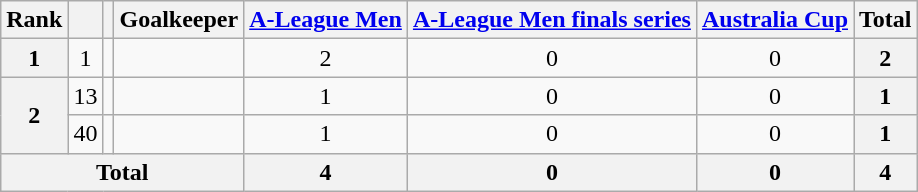<table class="wikitable" style="text-align:center">
<tr>
<th>Rank</th>
<th></th>
<th></th>
<th>Goalkeeper</th>
<th><a href='#'>A-League Men</a></th>
<th><a href='#'>A-League Men finals series</a></th>
<th><a href='#'>Australia Cup</a></th>
<th>Total</th>
</tr>
<tr>
<th>1</th>
<td>1</td>
<td></td>
<td align="left"></td>
<td>2</td>
<td>0</td>
<td>0</td>
<th>2</th>
</tr>
<tr>
<th rowspan=2>2</th>
<td>13</td>
<td></td>
<td align="left"></td>
<td>1</td>
<td>0</td>
<td>0</td>
<th>1</th>
</tr>
<tr>
<td>40</td>
<td></td>
<td align="left"></td>
<td>1</td>
<td>0</td>
<td>0</td>
<th>1</th>
</tr>
<tr>
<th colspan="4">Total</th>
<th>4</th>
<th>0</th>
<th>0</th>
<th>4</th>
</tr>
</table>
